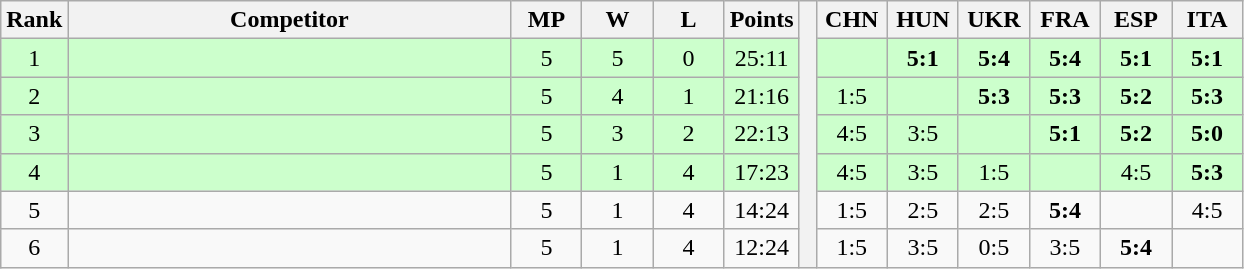<table class="wikitable" style="text-align:center">
<tr>
<th>Rank</th>
<th style="width:18em">Competitor</th>
<th style="width:2.5em">MP</th>
<th style="width:2.5em">W</th>
<th style="width:2.5em">L</th>
<th>Points</th>
<th rowspan="7"> </th>
<th style="width:2.5em">CHN</th>
<th style="width:2.5em">HUN</th>
<th style="width:2.5em">UKR</th>
<th style="width:2.5em">FRA</th>
<th style="width:2.5em">ESP</th>
<th style="width:2.5em">ITA</th>
</tr>
<tr style="background:#cfc;">
<td>1</td>
<td style="text-align:left"></td>
<td>5</td>
<td>5</td>
<td>0</td>
<td>25:11</td>
<td></td>
<td><strong>5:1</strong></td>
<td><strong>5:4</strong></td>
<td><strong>5:4</strong></td>
<td><strong>5:1</strong></td>
<td><strong>5:1</strong></td>
</tr>
<tr style="background:#cfc;">
<td>2</td>
<td style="text-align:left"></td>
<td>5</td>
<td>4</td>
<td>1</td>
<td>21:16</td>
<td>1:5</td>
<td></td>
<td><strong>5:3</strong></td>
<td><strong>5:3</strong></td>
<td><strong>5:2</strong></td>
<td><strong>5:3</strong></td>
</tr>
<tr style="background:#cfc;">
<td>3</td>
<td style="text-align:left"></td>
<td>5</td>
<td>3</td>
<td>2</td>
<td>22:13</td>
<td>4:5</td>
<td>3:5</td>
<td></td>
<td><strong>5:1</strong></td>
<td><strong>5:2</strong></td>
<td><strong>5:0</strong></td>
</tr>
<tr style="background:#cfc;">
<td>4</td>
<td style="text-align:left"></td>
<td>5</td>
<td>1</td>
<td>4</td>
<td>17:23</td>
<td>4:5</td>
<td>3:5</td>
<td>1:5</td>
<td></td>
<td>4:5</td>
<td><strong>5:3</strong></td>
</tr>
<tr>
<td>5</td>
<td style="text-align:left"></td>
<td>5</td>
<td>1</td>
<td>4</td>
<td>14:24</td>
<td>1:5</td>
<td>2:5</td>
<td>2:5</td>
<td><strong>5:4</strong></td>
<td></td>
<td>4:5</td>
</tr>
<tr>
<td>6</td>
<td style="text-align:left"></td>
<td>5</td>
<td>1</td>
<td>4</td>
<td>12:24</td>
<td>1:5</td>
<td>3:5</td>
<td>0:5</td>
<td>3:5</td>
<td><strong>5:4</strong></td>
<td></td>
</tr>
</table>
